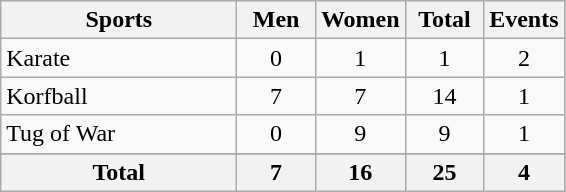<table class="wikitable sortable" style="text-align:center;">
<tr>
<th width=150>Sports</th>
<th width=45>Men</th>
<th width=45>Women</th>
<th width=45>Total</th>
<th width=45>Events</th>
</tr>
<tr>
<td align=left>Karate</td>
<td>0</td>
<td>1</td>
<td>1</td>
<td>2</td>
</tr>
<tr>
<td align=left>Korfball</td>
<td>7</td>
<td>7</td>
<td>14</td>
<td>1</td>
</tr>
<tr>
<td align=left>Tug of War</td>
<td>0</td>
<td>9</td>
<td>9</td>
<td>1</td>
</tr>
<tr>
</tr>
<tr class="sortbottom">
<th>Total</th>
<th>7</th>
<th>16</th>
<th>25</th>
<th>4</th>
</tr>
</table>
